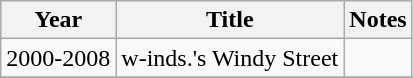<table class="wikitable sortable">
<tr>
<th>Year</th>
<th>Title</th>
<th class="unsortable">Notes</th>
</tr>
<tr>
<td>2000-2008</td>
<td>w-inds.'s Windy Street</td>
<td></td>
</tr>
<tr>
</tr>
</table>
